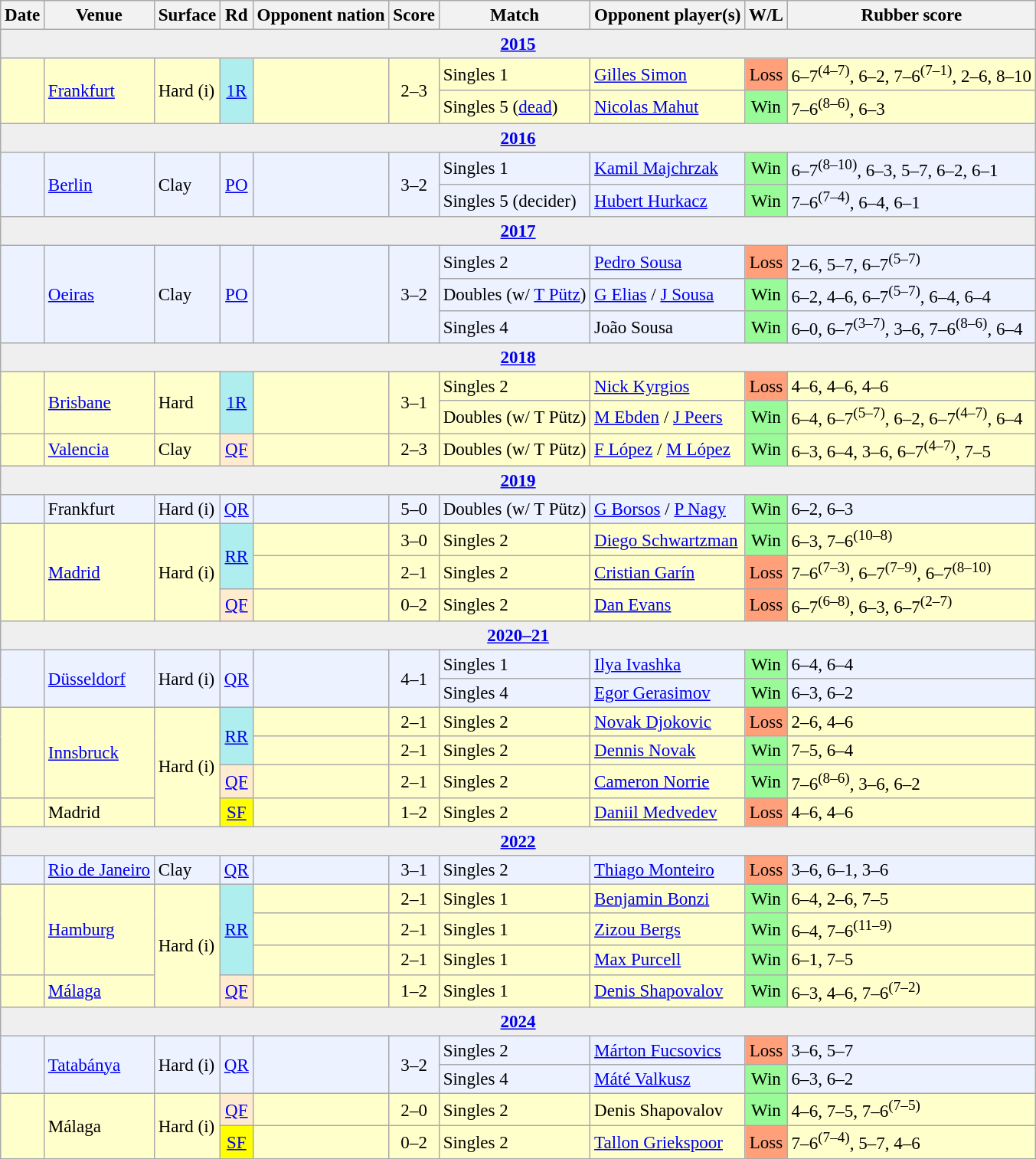<table class="wikitable nowrap" style=font-size:96%>
<tr>
<th>Date</th>
<th>Venue</th>
<th>Surface</th>
<th>Rd</th>
<th>Opponent nation</th>
<th>Score</th>
<th>Match</th>
<th>Opponent player(s)</th>
<th>W/L</th>
<th>Rubber score</th>
</tr>
<tr bgcolor="efefef">
<td colspan="10" align="center"><strong><a href='#'>2015</a></strong></td>
</tr>
<tr bgcolor="ffffcc">
<td rowspan=2></td>
<td rowspan=2><a href='#'>Frankfurt</a></td>
<td rowspan=2>Hard (i)</td>
<td rowspan=2 align=center bgcolor=afeeee><a href='#'>1R</a></td>
<td rowspan=2></td>
<td rowspan=2 align="center">2–3</td>
<td>Singles 1</td>
<td><a href='#'>Gilles Simon</a></td>
<td bgcolor=FFA07A align=center>Loss</td>
<td>6–7<sup>(4–7)</sup>, 6–2, 7–6<sup>(7–1)</sup>, 2–6, 8–10</td>
</tr>
<tr bgcolor="ffffcc">
<td>Singles 5 (<a href='#'>dead</a>)</td>
<td><a href='#'>Nicolas Mahut</a></td>
<td bgcolor=98FB98 align=center>Win</td>
<td>7–6<sup>(8–6)</sup>, 6–3</td>
</tr>
<tr bgcolor="efefef">
<td colspan="10" align="center"><strong><a href='#'>2016</a></strong></td>
</tr>
<tr bgcolor="ecf2ff">
<td rowspan=2></td>
<td rowspan=2><a href='#'>Berlin</a></td>
<td rowspan=2>Clay</td>
<td rowspan=2 align=center><a href='#'>PO</a></td>
<td rowspan=2></td>
<td rowspan=2 align="center">3–2</td>
<td>Singles 1</td>
<td><a href='#'>Kamil Majchrzak</a></td>
<td bgcolor=98FB98 align=center>Win</td>
<td>6–7<sup>(8–10)</sup>, 6–3, 5–7, 6–2, 6–1</td>
</tr>
<tr bgcolor="ecf2ff">
<td>Singles 5 (decider)</td>
<td><a href='#'>Hubert Hurkacz</a></td>
<td bgcolor=98FB98 align=center>Win</td>
<td>7–6<sup>(7–4)</sup>, 6–4, 6–1</td>
</tr>
<tr bgcolor="efefef">
<td colspan="10" align="center"><strong><a href='#'>2017</a></strong></td>
</tr>
<tr bgcolor="ecf2ff">
<td rowspan=3></td>
<td rowspan=3><a href='#'>Oeiras</a></td>
<td rowspan=3>Clay</td>
<td rowspan=3 align=center><a href='#'>PO</a></td>
<td rowspan=3></td>
<td rowspan=3 align="center">3–2</td>
<td>Singles 2</td>
<td><a href='#'>Pedro Sousa</a></td>
<td bgcolor=FFA07A align=center>Loss</td>
<td>2–6, 5–7, 6–7<sup>(5–7)</sup></td>
</tr>
<tr bgcolor="ecf2ff">
<td>Doubles (w/ <a href='#'>T Pütz</a>)</td>
<td><a href='#'>G Elias</a> / <a href='#'>J Sousa</a></td>
<td bgcolor=98FB98 align=center>Win</td>
<td>6–2, 4–6, 6–7<sup>(5–7)</sup>, 6–4, 6–4</td>
</tr>
<tr bgcolor="ecf2ff">
<td>Singles 4</td>
<td>João Sousa</td>
<td bgcolor=98FB98 align=center>Win</td>
<td>6–0, 6–7<sup>(3–7)</sup>, 3–6, 7–6<sup>(8–6)</sup>, 6–4</td>
</tr>
<tr bgcolor="efefef">
<td colspan="10" align="center"><strong><a href='#'>2018</a></strong></td>
</tr>
<tr bgcolor="ffffcc">
<td rowspan=2></td>
<td rowspan=2><a href='#'>Brisbane</a></td>
<td rowspan=2>Hard</td>
<td rowspan=2 align=center bgcolor=afeeee><a href='#'>1R</a></td>
<td rowspan=2></td>
<td rowspan=2 align="center">3–1</td>
<td>Singles 2</td>
<td><a href='#'>Nick Kyrgios</a></td>
<td bgcolor=FFA07A align=center>Loss</td>
<td>4–6, 4–6, 4–6</td>
</tr>
<tr bgcolor="ffffcc">
<td>Doubles (w/ T Pütz)</td>
<td><a href='#'>M Ebden</a> / <a href='#'>J Peers</a></td>
<td bgcolor=98FB98 align=center>Win</td>
<td>6–4, 6–7<sup>(5–7)</sup>, 6–2, 6–7<sup>(4–7)</sup>, 6–4</td>
</tr>
<tr bgcolor="ffffcc">
<td></td>
<td><a href='#'>Valencia</a></td>
<td>Clay</td>
<td align=center bgcolor=ffebcd><a href='#'>QF</a></td>
<td></td>
<td align="center">2–3</td>
<td>Doubles (w/ T Pütz)</td>
<td><a href='#'>F López</a> / <a href='#'>M López</a></td>
<td bgcolor=98FB98 align=center>Win</td>
<td>6–3, 6–4, 3–6, 6–7<sup>(4–7)</sup>, 7–5</td>
</tr>
<tr bgcolor="efefef">
<td colspan="10" align="center"><strong><a href='#'>2019</a></strong></td>
</tr>
<tr bgcolor="ecf2ff">
<td></td>
<td>Frankfurt</td>
<td>Hard (i)</td>
<td align=center><a href='#'>QR</a></td>
<td></td>
<td align="center">5–0</td>
<td>Doubles (w/ T Pütz)</td>
<td><a href='#'>G Borsos</a> / <a href='#'>P Nagy</a></td>
<td bgcolor=98FB98 align=center>Win</td>
<td>6–2, 6–3</td>
</tr>
<tr bgcolor="ffffcc">
<td rowspan=3></td>
<td rowspan=3><a href='#'>Madrid</a></td>
<td rowspan=3>Hard (i)</td>
<td rowspan=2 align=center bgcolor=afeeee><a href='#'>RR</a></td>
<td></td>
<td align="center">3–0</td>
<td>Singles 2</td>
<td><a href='#'>Diego Schwartzman</a></td>
<td bgcolor=98FB98 align=center>Win</td>
<td>6–3, 7–6<sup>(10–8)</sup></td>
</tr>
<tr bgcolor="ffffcc">
<td></td>
<td align="center">2–1</td>
<td>Singles 2</td>
<td><a href='#'>Cristian Garín</a></td>
<td bgcolor=FFA07A align=center>Loss</td>
<td>7–6<sup>(7–3)</sup>, 6–7<sup>(7–9)</sup>, 6–7<sup>(8–10)</sup></td>
</tr>
<tr bgcolor="ffffcc">
<td align=center bgcolor=ffebcd><a href='#'>QF</a></td>
<td></td>
<td align="center">0–2</td>
<td>Singles 2</td>
<td><a href='#'>Dan Evans</a></td>
<td bgcolor=FFA07A align=center>Loss</td>
<td>6–7<sup>(6–8)</sup>, 6–3, 6–7<sup>(2–7)</sup></td>
</tr>
<tr bgcolor="efefef">
<td colspan="10" align="center"><strong><a href='#'>2020–21</a></strong></td>
</tr>
<tr bgcolor="ecf2ff">
<td rowspan=2></td>
<td rowspan=2><a href='#'>Düsseldorf</a></td>
<td rowspan=2>Hard (i)</td>
<td rowspan=2 align=center><a href='#'>QR</a></td>
<td rowspan=2></td>
<td rowspan=2 align="center">4–1</td>
<td>Singles 1</td>
<td><a href='#'>Ilya Ivashka</a></td>
<td bgcolor=98FB98 align=center>Win</td>
<td>6–4, 6–4</td>
</tr>
<tr bgcolor="ecf2ff">
<td>Singles 4</td>
<td><a href='#'>Egor Gerasimov</a></td>
<td bgcolor=98FB98 align=center>Win</td>
<td>6–3, 6–2</td>
</tr>
<tr bgcolor="ffffcc">
<td rowspan=3></td>
<td rowspan=3><a href='#'>Innsbruck</a></td>
<td rowspan=4>Hard (i)</td>
<td rowspan=2 align=center bgcolor=afeeee><a href='#'>RR</a></td>
<td></td>
<td align="center">2–1</td>
<td>Singles 2</td>
<td><a href='#'>Novak Djokovic</a></td>
<td bgcolor=FFA07A align=center>Loss</td>
<td>2–6, 4–6</td>
</tr>
<tr bgcolor="ffffcc">
<td></td>
<td align="center">2–1</td>
<td>Singles 2</td>
<td><a href='#'>Dennis Novak</a></td>
<td bgcolor=98FB98 align=center>Win</td>
<td>7–5, 6–4</td>
</tr>
<tr bgcolor="ffffcc">
<td align=center bgcolor=ffebcd><a href='#'>QF</a></td>
<td></td>
<td align="center">2–1</td>
<td>Singles 2</td>
<td><a href='#'>Cameron Norrie</a></td>
<td bgcolor=98FB98 align=center>Win</td>
<td>7–6<sup>(8–6)</sup>, 3–6, 6–2</td>
</tr>
<tr bgcolor="ffffcc">
<td></td>
<td>Madrid</td>
<td align=center bgcolor=yellow><a href='#'>SF</a></td>
<td></td>
<td align="center">1–2</td>
<td>Singles 2</td>
<td><a href='#'>Daniil Medvedev</a></td>
<td bgcolor=FFA07A align=center>Loss</td>
<td>4–6, 4–6</td>
</tr>
<tr bgcolor=efefef class=sortbottom>
<td colspan="10" align="center"><strong><a href='#'>2022</a></strong></td>
</tr>
<tr bgcolor=ecf2ff>
<td></td>
<td><a href='#'>Rio de Janeiro</a></td>
<td>Clay</td>
<td align=center><a href='#'>QR</a></td>
<td></td>
<td align=center>3–1</td>
<td>Singles 2</td>
<td><a href='#'>Thiago Monteiro</a></td>
<td bgcolor=FFA07A align=center>Loss</td>
<td>3–6, 6–1, 3–6</td>
</tr>
<tr bgcolor="ffffcc">
<td rowspan=3></td>
<td rowspan=3><a href='#'>Hamburg</a></td>
<td rowspan=4>Hard (i)</td>
<td rowspan=3 align=center bgcolor=afeeee><a href='#'>RR</a></td>
<td></td>
<td align="center">2–1</td>
<td>Singles 1</td>
<td><a href='#'>Benjamin Bonzi</a></td>
<td bgcolor=98FB98 align=center>Win</td>
<td>6–4, 2–6, 7–5</td>
</tr>
<tr bgcolor="ffffcc">
<td></td>
<td align="center">2–1</td>
<td>Singles 1</td>
<td><a href='#'>Zizou Bergs</a></td>
<td bgcolor=98FB98 align=center>Win</td>
<td>6–4, 7–6<sup>(11–9)</sup></td>
</tr>
<tr bgcolor="ffffcc">
<td></td>
<td align="center">2–1</td>
<td>Singles 1</td>
<td><a href='#'>Max Purcell</a></td>
<td bgcolor=98FB98 align=center>Win</td>
<td>6–1, 7–5</td>
</tr>
<tr bgcolor="ffffcc">
<td></td>
<td><a href='#'>Málaga</a></td>
<td align=center bgcolor=ffebcd><a href='#'>QF</a></td>
<td></td>
<td align="center">1–2</td>
<td>Singles 1</td>
<td><a href='#'>Denis Shapovalov</a></td>
<td bgcolor=98FB98 align=center>Win</td>
<td>6–3, 4–6, 7–6<sup>(7–2)</sup></td>
</tr>
<tr bgcolor="efefef">
<td colspan="10" align="center"><strong><a href='#'>2024</a></strong></td>
</tr>
<tr bgcolor="ecf2ff">
<td rowspan=2></td>
<td rowspan=2><a href='#'>Tatabánya</a></td>
<td rowspan=2>Hard (i)</td>
<td rowspan=2 align=center><a href='#'>QR</a></td>
<td rowspan=2></td>
<td rowspan=2 align="center">3–2</td>
<td>Singles 2</td>
<td><a href='#'>Márton Fucsovics</a></td>
<td bgcolor=FFA07A align=center>Loss</td>
<td>3–6, 5–7</td>
</tr>
<tr bgcolor="ecf2ff">
<td>Singles 4</td>
<td><a href='#'>Máté Valkusz</a></td>
<td bgcolor=98FB98 align=center>Win</td>
<td>6–3, 6–2</td>
</tr>
<tr bgcolor="ffffcc">
<td rowspan=2></td>
<td rowspan=2>Málaga</td>
<td rowspan=2>Hard (i)</td>
<td align=center bgcolor=ffebcd><a href='#'>QF</a></td>
<td></td>
<td align="center">2–0</td>
<td>Singles 2</td>
<td>Denis Shapovalov</td>
<td bgcolor=98FB98 align=center>Win</td>
<td>4–6, 7–5, 7–6<sup>(7–5)</sup></td>
</tr>
<tr bgcolor="ffffcc">
<td align=center bgcolor=yellow><a href='#'>SF</a></td>
<td></td>
<td align="center">0–2</td>
<td>Singles 2</td>
<td><a href='#'>Tallon Griekspoor</a></td>
<td bgcolor=FFA07A align=center>Loss</td>
<td>7–6<sup>(7–4)</sup>, 5–7, 4–6</td>
</tr>
</table>
